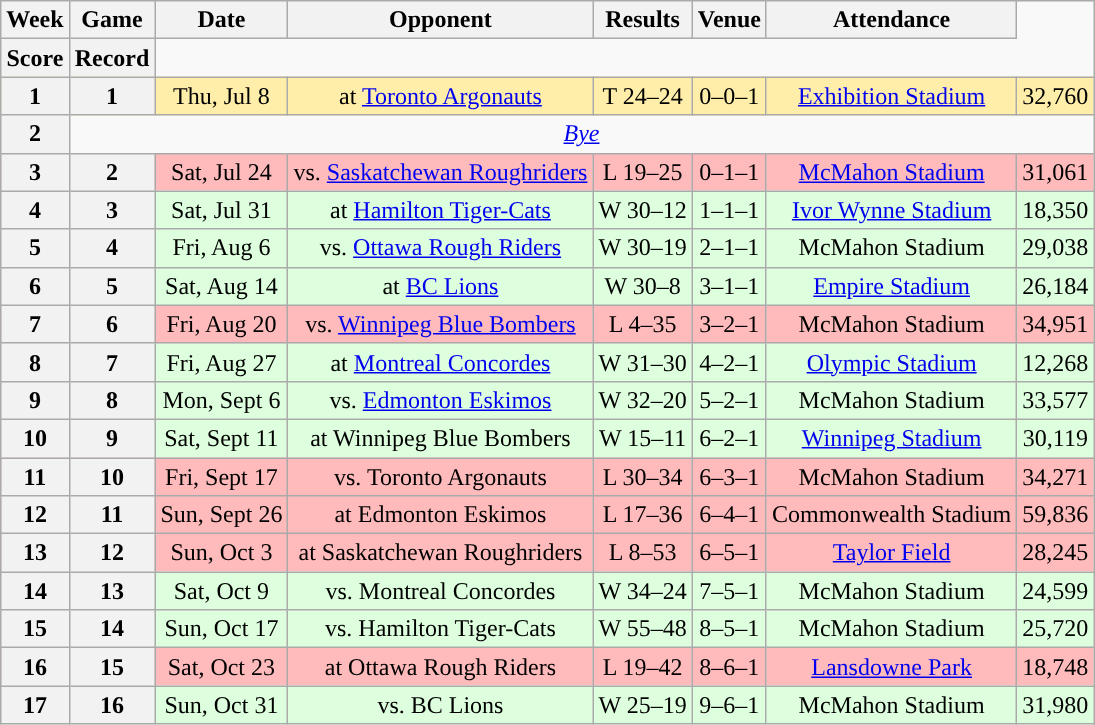<table class="wikitable" style="text-align:center">
<tr>
<th>Week</th>
<th>Game</th>
<th>Date</th>
<th>Opponent</th>
<th>Results</th>
<th>Venue</th>
<th>Attendance</th>
</tr>
<tr>
<th>Score</th>
<th>Record</th>
</tr>
<tr style="background:#ffeeaa">
<th>1</th>
<th>1</th>
<td>Thu, Jul 8</td>
<td>at <a href='#'>Toronto Argonauts</a></td>
<td>T 24–24</td>
<td>0–0–1</td>
<td><a href='#'>Exhibition Stadium</a></td>
<td>32,760</td>
</tr>
<tr>
<th>2</th>
<td colspan="7"><em><a href='#'>Bye</a></em></td>
</tr>
<tr style="background:#ffbbbb">
<th>3</th>
<th>2</th>
<td>Sat, Jul 24</td>
<td>vs. <a href='#'>Saskatchewan Roughriders</a></td>
<td>L 19–25</td>
<td>0–1–1</td>
<td><a href='#'>McMahon Stadium</a></td>
<td>31,061</td>
</tr>
<tr style="background:#ddffdd">
<th>4</th>
<th>3</th>
<td>Sat, Jul 31</td>
<td>at <a href='#'>Hamilton Tiger-Cats</a></td>
<td>W 30–12</td>
<td>1–1–1</td>
<td><a href='#'>Ivor Wynne Stadium</a></td>
<td>18,350</td>
</tr>
<tr style="background:#ddffdd">
<th>5</th>
<th>4</th>
<td>Fri, Aug 6</td>
<td>vs. <a href='#'>Ottawa Rough Riders</a></td>
<td>W 30–19</td>
<td>2–1–1</td>
<td>McMahon Stadium</td>
<td>29,038</td>
</tr>
<tr style="background:#ddffdd">
<th>6</th>
<th>5</th>
<td>Sat, Aug 14</td>
<td>at <a href='#'>BC Lions</a></td>
<td>W 30–8</td>
<td>3–1–1</td>
<td><a href='#'>Empire Stadium</a></td>
<td>26,184</td>
</tr>
<tr style="background:#ffbbbb">
<th>7</th>
<th>6</th>
<td>Fri, Aug 20</td>
<td>vs. <a href='#'>Winnipeg Blue Bombers</a></td>
<td>L 4–35</td>
<td>3–2–1</td>
<td>McMahon Stadium</td>
<td>34,951</td>
</tr>
<tr style="background:#ddffdd">
<th>8</th>
<th>7</th>
<td>Fri, Aug 27</td>
<td>at <a href='#'>Montreal Concordes</a></td>
<td>W 31–30</td>
<td>4–2–1</td>
<td><a href='#'>Olympic Stadium</a></td>
<td>12,268</td>
</tr>
<tr style="background:#ddffdd">
<th>9</th>
<th>8</th>
<td>Mon, Sept 6</td>
<td>vs. <a href='#'>Edmonton Eskimos</a></td>
<td>W 32–20</td>
<td>5–2–1</td>
<td>McMahon Stadium</td>
<td>33,577</td>
</tr>
<tr style="background:#ddffdd">
<th>10</th>
<th>9</th>
<td>Sat, Sept 11</td>
<td>at Winnipeg Blue Bombers</td>
<td>W 15–11</td>
<td>6–2–1</td>
<td><a href='#'>Winnipeg Stadium</a></td>
<td>30,119</td>
</tr>
<tr style="background:#ffbbbb">
<th>11</th>
<th>10</th>
<td>Fri, Sept 17</td>
<td>vs. Toronto Argonauts</td>
<td>L 30–34</td>
<td>6–3–1</td>
<td>McMahon Stadium</td>
<td>34,271</td>
</tr>
<tr style="background:#ffbbbb">
<th>12</th>
<th>11</th>
<td>Sun, Sept 26</td>
<td>at Edmonton Eskimos</td>
<td>L 17–36</td>
<td>6–4–1</td>
<td>Commonwealth Stadium</td>
<td>59,836</td>
</tr>
<tr style="background:#ffbbbb">
<th>13</th>
<th>12</th>
<td>Sun, Oct 3</td>
<td>at Saskatchewan Roughriders</td>
<td>L 8–53</td>
<td>6–5–1</td>
<td><a href='#'>Taylor Field</a></td>
<td>28,245</td>
</tr>
<tr style="background:#ddffdd">
<th>14</th>
<th>13</th>
<td>Sat, Oct 9</td>
<td>vs. Montreal Concordes</td>
<td>W 34–24</td>
<td>7–5–1</td>
<td>McMahon Stadium</td>
<td>24,599</td>
</tr>
<tr style="background:#ddffdd">
<th>15</th>
<th>14</th>
<td>Sun, Oct 17</td>
<td>vs. Hamilton Tiger-Cats</td>
<td>W 55–48</td>
<td>8–5–1</td>
<td>McMahon Stadium</td>
<td>25,720</td>
</tr>
<tr style="background:#ffbbbb">
<th>16</th>
<th>15</th>
<td>Sat, Oct 23</td>
<td>at Ottawa Rough Riders</td>
<td>L 19–42</td>
<td>8–6–1</td>
<td><a href='#'>Lansdowne Park</a></td>
<td>18,748</td>
</tr>
<tr style="background:#ddffdd">
<th>17</th>
<th>16</th>
<td>Sun, Oct 31</td>
<td>vs. BC Lions</td>
<td>W 25–19</td>
<td>9–6–1</td>
<td>McMahon Stadium</td>
<td>31,980</td>
</tr>
</table>
